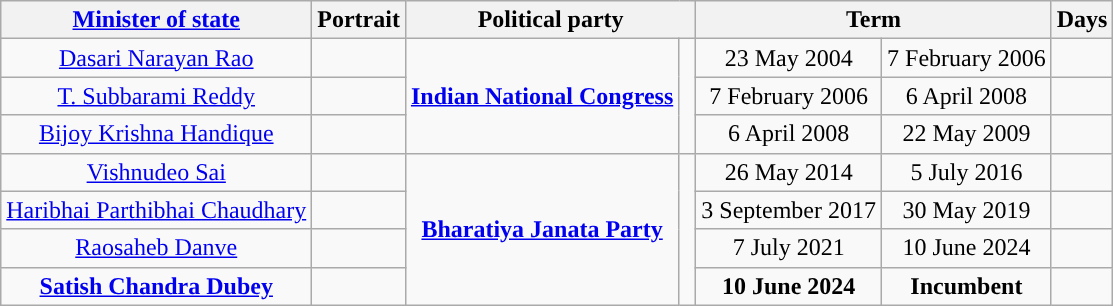<table class="wikitable sortable mw-collapsible style=" ;"sortable mw-collapsible">
<tr>
<th><a href='#'>Minister of state</a></th>
<th>Portrait</th>
<th colspan=2>Political party</th>
<th colspan="2">Term</th>
<th>Days</th>
</tr>
<tr align=center>
<td><a href='#'>Dasari Narayan Rao</a></td>
<td></td>
<td rowspan="3"><strong><a href='#'>Indian National Congress</a></strong></td>
<td rowspan="3" width="4px"></td>
<td>23 May 2004</td>
<td>7 February 2006</td>
<td></td>
</tr>
<tr align=center>
<td><a href='#'>T. Subbarami Reddy</a></td>
<td></td>
<td>7 February 2006</td>
<td>6 April 2008</td>
<td></td>
</tr>
<tr align=center>
<td><a href='#'>Bijoy Krishna Handique</a></td>
<td></td>
<td>6 April 2008</td>
<td>22 May 2009</td>
<td></td>
</tr>
<tr align=center>
<td><a href='#'>Vishnudeo Sai</a></td>
<td></td>
<td rowspan="4"><strong><a href='#'>Bharatiya Janata Party</a></strong></td>
<td rowspan="4" width="4px"></td>
<td>26 May 2014</td>
<td>5 July 2016</td>
<td></td>
</tr>
<tr align=center>
<td><a href='#'>Haribhai Parthibhai Chaudhary</a></td>
<td></td>
<td>3 September 2017</td>
<td>30 May 2019</td>
<td></td>
</tr>
<tr align=center>
<td><a href='#'>Raosaheb Danve</a></td>
<td></td>
<td>7 July 2021</td>
<td>10 June 2024</td>
<td></td>
</tr>
<tr align=center>
<td><strong><a href='#'>Satish Chandra Dubey</a></strong></td>
<td></td>
<td><strong>10 June 2024</strong></td>
<td><strong>Incumbent</strong></td>
<td><strong></strong></td>
</tr>
</table>
